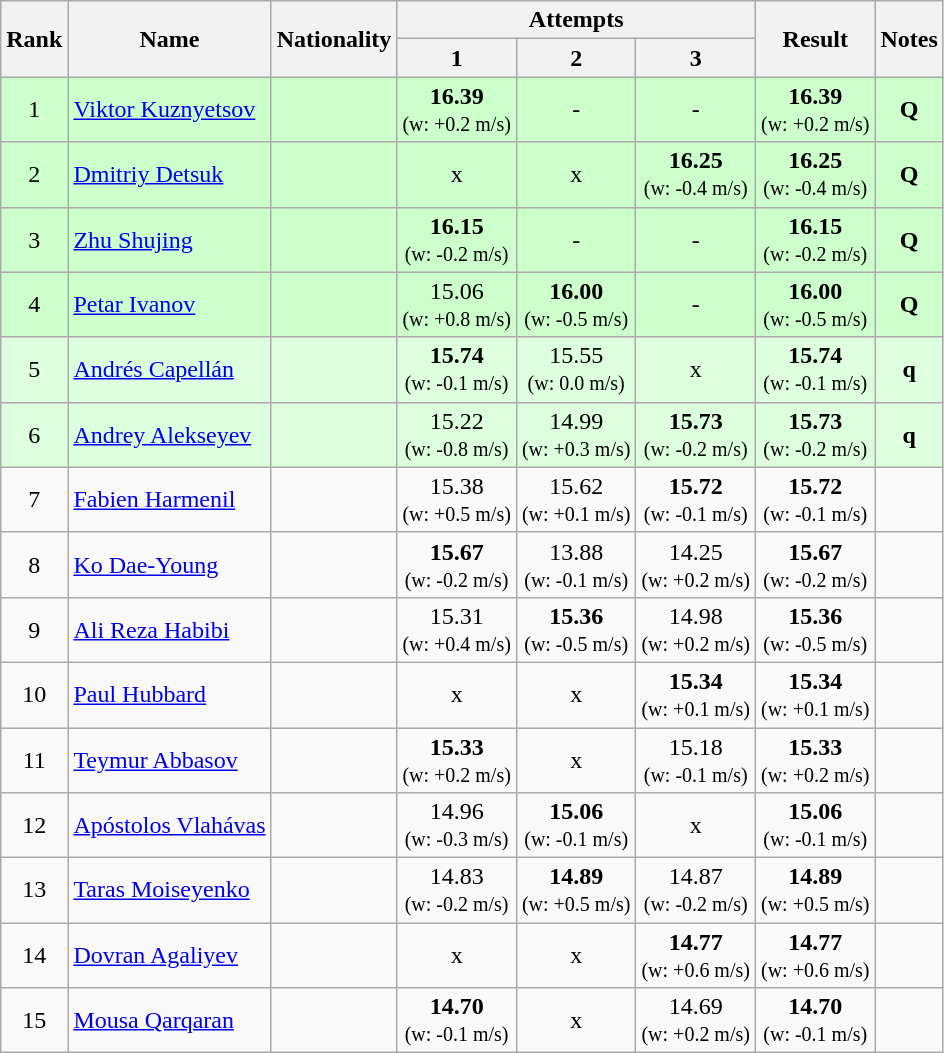<table class="wikitable sortable" style="text-align:center">
<tr>
<th rowspan=2>Rank</th>
<th rowspan=2>Name</th>
<th rowspan=2>Nationality</th>
<th colspan=3>Attempts</th>
<th rowspan=2>Result</th>
<th rowspan=2>Notes</th>
</tr>
<tr>
<th>1</th>
<th>2</th>
<th>3</th>
</tr>
<tr bgcolor=ccffcc>
<td>1</td>
<td align=left><a href='#'>Viktor Kuznyetsov</a></td>
<td align=left></td>
<td><strong>16.39</strong><br><small>(w: +0.2 m/s)</small></td>
<td>-</td>
<td>-</td>
<td><strong>16.39</strong> <br><small>(w: +0.2 m/s)</small></td>
<td><strong>Q</strong></td>
</tr>
<tr bgcolor=ccffcc>
<td>2</td>
<td align=left><a href='#'>Dmitriy Detsuk</a></td>
<td align=left></td>
<td>x</td>
<td>x</td>
<td><strong>16.25</strong><br><small>(w: -0.4 m/s)</small></td>
<td><strong>16.25</strong> <br><small>(w: -0.4 m/s)</small></td>
<td><strong>Q</strong></td>
</tr>
<tr bgcolor=ccffcc>
<td>3</td>
<td align=left><a href='#'>Zhu Shujing</a></td>
<td align=left></td>
<td><strong>16.15</strong><br><small>(w: -0.2 m/s)</small></td>
<td>-</td>
<td>-</td>
<td><strong>16.15</strong> <br><small>(w: -0.2 m/s)</small></td>
<td><strong>Q</strong></td>
</tr>
<tr bgcolor=ccffcc>
<td>4</td>
<td align=left><a href='#'>Petar Ivanov</a></td>
<td align=left></td>
<td>15.06<br><small>(w: +0.8 m/s)</small></td>
<td><strong>16.00</strong><br><small>(w: -0.5 m/s)</small></td>
<td>-</td>
<td><strong>16.00</strong> <br><small>(w: -0.5 m/s)</small></td>
<td><strong>Q</strong></td>
</tr>
<tr bgcolor=ddffdd>
<td>5</td>
<td align=left><a href='#'>Andrés Capellán</a></td>
<td align=left></td>
<td><strong>15.74</strong><br><small>(w: -0.1 m/s)</small></td>
<td>15.55<br><small>(w: 0.0 m/s)</small></td>
<td>x</td>
<td><strong>15.74</strong> <br><small>(w: -0.1 m/s)</small></td>
<td><strong>q</strong></td>
</tr>
<tr bgcolor=ddffdd>
<td>6</td>
<td align=left><a href='#'>Andrey Alekseyev</a></td>
<td align=left></td>
<td>15.22<br><small>(w: -0.8 m/s)</small></td>
<td>14.99<br><small>(w: +0.3 m/s)</small></td>
<td><strong>15.73</strong><br><small>(w: -0.2 m/s)</small></td>
<td><strong>15.73</strong> <br><small>(w: -0.2 m/s)</small></td>
<td><strong>q</strong></td>
</tr>
<tr>
<td>7</td>
<td align=left><a href='#'>Fabien Harmenil</a></td>
<td align=left></td>
<td>15.38<br><small>(w: +0.5 m/s)</small></td>
<td>15.62<br><small>(w: +0.1 m/s)</small></td>
<td><strong>15.72</strong><br><small>(w: -0.1 m/s)</small></td>
<td><strong>15.72</strong> <br><small>(w: -0.1 m/s)</small></td>
<td></td>
</tr>
<tr>
<td>8</td>
<td align=left><a href='#'>Ko Dae-Young</a></td>
<td align=left></td>
<td><strong>15.67</strong><br><small>(w: -0.2 m/s)</small></td>
<td>13.88<br><small>(w: -0.1 m/s)</small></td>
<td>14.25<br><small>(w: +0.2 m/s)</small></td>
<td><strong>15.67</strong> <br><small>(w: -0.2 m/s)</small></td>
<td></td>
</tr>
<tr>
<td>9</td>
<td align=left><a href='#'>Ali Reza Habibi</a></td>
<td align=left></td>
<td>15.31<br><small>(w: +0.4 m/s)</small></td>
<td><strong>15.36</strong><br><small>(w: -0.5 m/s)</small></td>
<td>14.98<br><small>(w: +0.2 m/s)</small></td>
<td><strong>15.36</strong> <br><small>(w: -0.5 m/s)</small></td>
<td></td>
</tr>
<tr>
<td>10</td>
<td align=left><a href='#'>Paul Hubbard</a></td>
<td align=left></td>
<td>x</td>
<td>x</td>
<td><strong>15.34</strong><br><small>(w: +0.1 m/s)</small></td>
<td><strong>15.34</strong> <br><small>(w: +0.1 m/s)</small></td>
<td></td>
</tr>
<tr>
<td>11</td>
<td align=left><a href='#'>Teymur Abbasov</a></td>
<td align=left></td>
<td><strong>15.33</strong><br><small>(w: +0.2 m/s)</small></td>
<td>x</td>
<td>15.18<br><small>(w: -0.1 m/s)</small></td>
<td><strong>15.33</strong> <br><small>(w: +0.2 m/s)</small></td>
<td></td>
</tr>
<tr>
<td>12</td>
<td align=left><a href='#'>Apóstolos Vlahávas</a></td>
<td align=left></td>
<td>14.96<br><small>(w: -0.3 m/s)</small></td>
<td><strong>15.06</strong><br><small>(w: -0.1 m/s)</small></td>
<td>x</td>
<td><strong>15.06</strong> <br><small>(w: -0.1 m/s)</small></td>
<td></td>
</tr>
<tr>
<td>13</td>
<td align=left><a href='#'>Taras Moiseyenko</a></td>
<td align=left></td>
<td>14.83<br><small>(w: -0.2 m/s)</small></td>
<td><strong>14.89</strong><br><small>(w: +0.5 m/s)</small></td>
<td>14.87<br><small>(w: -0.2 m/s)</small></td>
<td><strong>14.89</strong> <br><small>(w: +0.5 m/s)</small></td>
<td></td>
</tr>
<tr>
<td>14</td>
<td align=left><a href='#'>Dovran Agaliyev</a></td>
<td align=left></td>
<td>x</td>
<td>x</td>
<td><strong>14.77</strong><br><small>(w: +0.6 m/s)</small></td>
<td><strong>14.77</strong> <br><small>(w: +0.6 m/s)</small></td>
<td></td>
</tr>
<tr>
<td>15</td>
<td align=left><a href='#'>Mousa Qarqaran</a></td>
<td align=left></td>
<td><strong>14.70</strong><br><small>(w: -0.1 m/s)</small></td>
<td>x</td>
<td>14.69<br><small>(w: +0.2 m/s)</small></td>
<td><strong>14.70</strong> <br><small>(w: -0.1 m/s)</small></td>
<td></td>
</tr>
</table>
